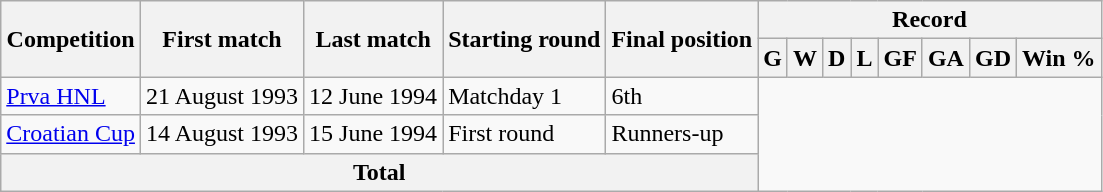<table class="wikitable" style="text-align: center">
<tr>
<th rowspan="2">Competition</th>
<th rowspan="2">First match</th>
<th rowspan="2">Last match</th>
<th rowspan="2">Starting round</th>
<th rowspan="2">Final position</th>
<th colspan="8">Record</th>
</tr>
<tr>
<th>G</th>
<th>W</th>
<th>D</th>
<th>L</th>
<th>GF</th>
<th>GA</th>
<th>GD</th>
<th>Win %</th>
</tr>
<tr>
<td align=left><a href='#'>Prva HNL</a></td>
<td align=left>21 August 1993</td>
<td align=left>12 June 1994</td>
<td align=left>Matchday 1</td>
<td align=left>6th<br></td>
</tr>
<tr>
<td align=left><a href='#'>Croatian Cup</a></td>
<td align=left>14 August 1993</td>
<td align=left>15 June 1994</td>
<td align=left>First round</td>
<td align=left>Runners-up<br></td>
</tr>
<tr>
<th colspan="5">Total<br></th>
</tr>
</table>
